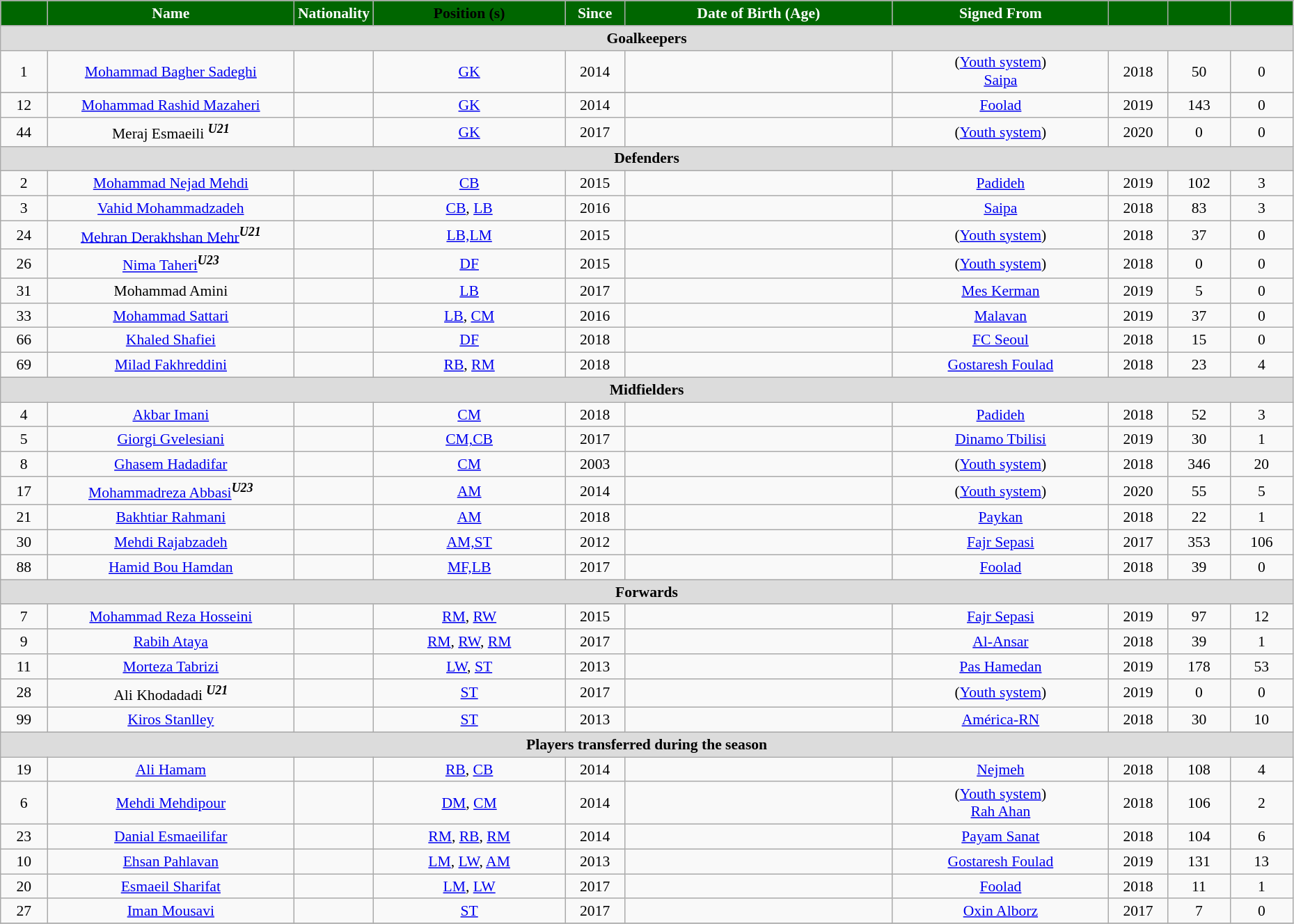<table class="wikitable" style="text-align: center; font-size:90%" width=98%>
<tr>
<th style="background: #006600; color:white" align=right></th>
<th style="background: #006600;width:230px; color:white" align=right>Name</th>
<th style="background: #006600;width:50px; color:white" align=right>Nationality</th>
<th style="background: #006600;width:190px color:white" align=right>Position (s)</th>
<th style="background: #006600;width:50px; color:white" align=right>Since</th>
<th style="background: #006600;width:250px; color:white" align=right>Date of Birth (Age)</th>
<th style="background: #006600;width:200px; color:white" align=right>Signed From</th>
<th style="background: #006600;width:50px; color:white" align=right></th>
<th style="background: #006600; color:white" align=right></th>
<th style="background: #006600; color:white" align=right></th>
</tr>
<tr>
<th colspan=10 style="background: #DCDCDC" align=right>Goalkeepers</th>
</tr>
<tr>
<td>1</td>
<td><a href='#'>Mohammad Bagher Sadeghi</a></td>
<td></td>
<td><a href='#'>GK</a></td>
<td>2014</td>
<td></td>
<td>(<a href='#'>Youth system</a>)<br> <a href='#'>Saipa</a></td>
<td>2018</td>
<td>50</td>
<td>0</td>
</tr>
<tr style="background:#ff9f00;">
</tr>
<tr>
<td>12</td>
<td><a href='#'>Mohammad Rashid Mazaheri</a></td>
<td></td>
<td><a href='#'>GK</a></td>
<td>2014</td>
<td></td>
<td> <a href='#'>Foolad</a></td>
<td>2019</td>
<td>143</td>
<td>0</td>
</tr>
<tr>
<td>44</td>
<td>Meraj Esmaeili <sup><strong><em>U21</em></strong></sup></td>
<td></td>
<td><a href='#'>GK</a></td>
<td>2017</td>
<td></td>
<td>(<a href='#'>Youth system</a>)</td>
<td>2020</td>
<td>0</td>
<td>0</td>
</tr>
<tr>
<th colspan=10 style="background: #DCDCDC" align=right>Defenders</th>
</tr>
<tr>
<td>2</td>
<td><a href='#'>Mohammad Nejad Mehdi</a></td>
<td></td>
<td><a href='#'>CB</a></td>
<td>2015</td>
<td></td>
<td> <a href='#'>Padideh</a></td>
<td>2019</td>
<td>102</td>
<td>3</td>
</tr>
<tr>
<td>3</td>
<td><a href='#'>Vahid Mohammadzadeh</a></td>
<td></td>
<td><a href='#'>CB</a>, <a href='#'>LB</a></td>
<td>2016</td>
<td></td>
<td> <a href='#'>Saipa</a></td>
<td>2018</td>
<td>83</td>
<td>3</td>
</tr>
<tr>
<td>24</td>
<td><a href='#'>Mehran Derakhshan Mehr</a><sup><strong><em>U21</em></strong></sup></td>
<td></td>
<td><a href='#'>LB,LM</a></td>
<td>2015</td>
<td></td>
<td>(<a href='#'>Youth system</a>)</td>
<td>2018</td>
<td>37</td>
<td>0</td>
</tr>
<tr>
<td>26</td>
<td><a href='#'>Nima Taheri</a><sup><strong><em>U23</em></strong></sup></td>
<td></td>
<td><a href='#'>DF</a></td>
<td>2015</td>
<td></td>
<td>(<a href='#'>Youth system</a>)</td>
<td>2018</td>
<td>0</td>
<td>0</td>
</tr>
<tr>
<td>31</td>
<td>Mohammad Amini</td>
<td></td>
<td><a href='#'>LB</a></td>
<td>2017</td>
<td></td>
<td> <a href='#'>Mes Kerman</a></td>
<td>2019</td>
<td>5</td>
<td>0</td>
</tr>
<tr>
<td>33</td>
<td><a href='#'>Mohammad Sattari</a></td>
<td></td>
<td><a href='#'>LB</a>, <a href='#'>CM</a></td>
<td>2016</td>
<td></td>
<td> <a href='#'>Malavan</a></td>
<td>2019</td>
<td>37</td>
<td>0</td>
</tr>
<tr>
<td>66</td>
<td><a href='#'>Khaled Shafiei</a></td>
<td></td>
<td><a href='#'>DF</a></td>
<td>2018</td>
<td></td>
<td> <a href='#'>FC Seoul</a></td>
<td>2018</td>
<td>15</td>
<td>0</td>
</tr>
<tr>
<td>69</td>
<td><a href='#'>Milad Fakhreddini</a></td>
<td></td>
<td><a href='#'>RB</a>, <a href='#'>RM</a></td>
<td>2018</td>
<td></td>
<td> <a href='#'>Gostaresh Foulad</a></td>
<td>2018</td>
<td>23</td>
<td>4</td>
</tr>
<tr>
<th colspan=10 style="background: #DCDCDC" align=right>Midfielders</th>
</tr>
<tr>
<td>4</td>
<td><a href='#'>Akbar Imani</a></td>
<td></td>
<td><a href='#'>CM</a></td>
<td>2018</td>
<td></td>
<td> <a href='#'>Padideh</a></td>
<td>2018</td>
<td>52</td>
<td>3</td>
</tr>
<tr>
<td>5</td>
<td><a href='#'>Giorgi Gvelesiani</a></td>
<td></td>
<td><a href='#'>CM,CB</a></td>
<td>2017</td>
<td></td>
<td><a href='#'>Dinamo Tbilisi</a></td>
<td>2019</td>
<td>30</td>
<td>1</td>
</tr>
<tr>
<td>8</td>
<td><a href='#'>Ghasem Hadadifar</a></td>
<td></td>
<td><a href='#'>CM</a></td>
<td>2003</td>
<td></td>
<td>(<a href='#'>Youth system</a>)</td>
<td>2018</td>
<td>346</td>
<td>20</td>
</tr>
<tr>
<td>17</td>
<td><a href='#'>Mohammadreza Abbasi</a><sup><strong><em>U23</em></strong></sup></td>
<td></td>
<td><a href='#'>AM</a></td>
<td>2014</td>
<td></td>
<td>(<a href='#'>Youth system</a>)</td>
<td>2020</td>
<td>55</td>
<td>5</td>
</tr>
<tr>
<td>21</td>
<td><a href='#'>Bakhtiar Rahmani</a></td>
<td></td>
<td><a href='#'>AM</a></td>
<td>2018</td>
<td></td>
<td> <a href='#'>Paykan</a></td>
<td>2018</td>
<td>22</td>
<td>1</td>
</tr>
<tr>
<td>30</td>
<td><a href='#'>Mehdi Rajabzadeh</a></td>
<td></td>
<td><a href='#'>AM,ST</a></td>
<td>2012</td>
<td></td>
<td> <a href='#'>Fajr Sepasi</a></td>
<td>2017</td>
<td>353</td>
<td>106</td>
</tr>
<tr>
<td>88</td>
<td><a href='#'>Hamid Bou Hamdan</a></td>
<td></td>
<td><a href='#'>MF,LB</a></td>
<td>2017</td>
<td></td>
<td> <a href='#'>Foolad</a></td>
<td>2018</td>
<td>39</td>
<td>0</td>
</tr>
<tr>
<th colspan=11 style="background: #DCDCDC" align=right>Forwards</th>
</tr>
<tr>
<td>7</td>
<td><a href='#'>Mohammad Reza Hosseini</a></td>
<td></td>
<td><a href='#'>RM</a>, <a href='#'>RW</a></td>
<td>2015</td>
<td></td>
<td> <a href='#'>Fajr Sepasi</a></td>
<td>2019</td>
<td>97</td>
<td>12</td>
</tr>
<tr>
<td>9</td>
<td><a href='#'>Rabih Ataya</a></td>
<td></td>
<td><a href='#'>RM</a>, <a href='#'>RW</a>, <a href='#'>RM</a></td>
<td>2017</td>
<td></td>
<td> <a href='#'>Al-Ansar</a></td>
<td>2018</td>
<td>39</td>
<td>1</td>
</tr>
<tr>
<td>11</td>
<td><a href='#'>Morteza Tabrizi</a></td>
<td></td>
<td><a href='#'>LW</a>, <a href='#'>ST</a></td>
<td>2013</td>
<td></td>
<td> <a href='#'>Pas Hamedan</a></td>
<td>2019</td>
<td>178</td>
<td>53</td>
</tr>
<tr>
<td>28</td>
<td>Ali Khodadadi <sup><strong><em>U21</em></strong></sup></td>
<td></td>
<td><a href='#'>ST</a></td>
<td>2017</td>
<td></td>
<td>(<a href='#'>Youth system</a>)</td>
<td>2019</td>
<td>0</td>
<td>0</td>
</tr>
<tr>
<td>99</td>
<td><a href='#'>Kiros Stanlley</a></td>
<td></td>
<td><a href='#'>ST</a></td>
<td>2013</td>
<td></td>
<td> <a href='#'>América-RN</a></td>
<td>2018</td>
<td>30</td>
<td>10</td>
</tr>
<tr>
<th colspan=11 style="background: #DCDCDC" align=right>Players transferred during the season</th>
</tr>
<tr>
<td>19</td>
<td><a href='#'>Ali Hamam</a></td>
<td></td>
<td><a href='#'>RB</a>, <a href='#'>CB</a></td>
<td>2014</td>
<td></td>
<td> <a href='#'>Nejmeh</a></td>
<td>2018</td>
<td>108</td>
<td>4</td>
</tr>
<tr>
<td>6</td>
<td><a href='#'>Mehdi Mehdipour</a></td>
<td></td>
<td><a href='#'>DM</a>, <a href='#'>CM</a></td>
<td>2014</td>
<td></td>
<td>(<a href='#'>Youth system</a>)<br> <a href='#'>Rah Ahan</a></td>
<td>2018</td>
<td>106</td>
<td>2</td>
</tr>
<tr>
<td>23</td>
<td><a href='#'>Danial Esmaeilifar</a></td>
<td></td>
<td><a href='#'>RM</a>, <a href='#'>RB</a>, <a href='#'>RM</a></td>
<td>2014</td>
<td></td>
<td> <a href='#'>Payam Sanat</a></td>
<td>2018</td>
<td>104</td>
<td>6</td>
</tr>
<tr>
<td>10</td>
<td><a href='#'>Ehsan Pahlavan</a></td>
<td></td>
<td><a href='#'>LM</a>, <a href='#'>LW</a>, <a href='#'>AM</a></td>
<td>2013</td>
<td></td>
<td> <a href='#'>Gostaresh Foulad</a></td>
<td>2019</td>
<td>131</td>
<td>13</td>
</tr>
<tr>
<td>20</td>
<td><a href='#'>Esmaeil Sharifat</a></td>
<td></td>
<td><a href='#'>LM</a>, <a href='#'>LW</a></td>
<td>2017</td>
<td></td>
<td> <a href='#'>Foolad</a></td>
<td>2018</td>
<td>11</td>
<td>1</td>
</tr>
<tr>
<td>27</td>
<td><a href='#'>Iman Mousavi</a></td>
<td></td>
<td><a href='#'>ST</a></td>
<td>2017</td>
<td></td>
<td> <a href='#'>Oxin Alborz</a></td>
<td>2017</td>
<td>7</td>
<td>0</td>
</tr>
<tr>
</tr>
</table>
